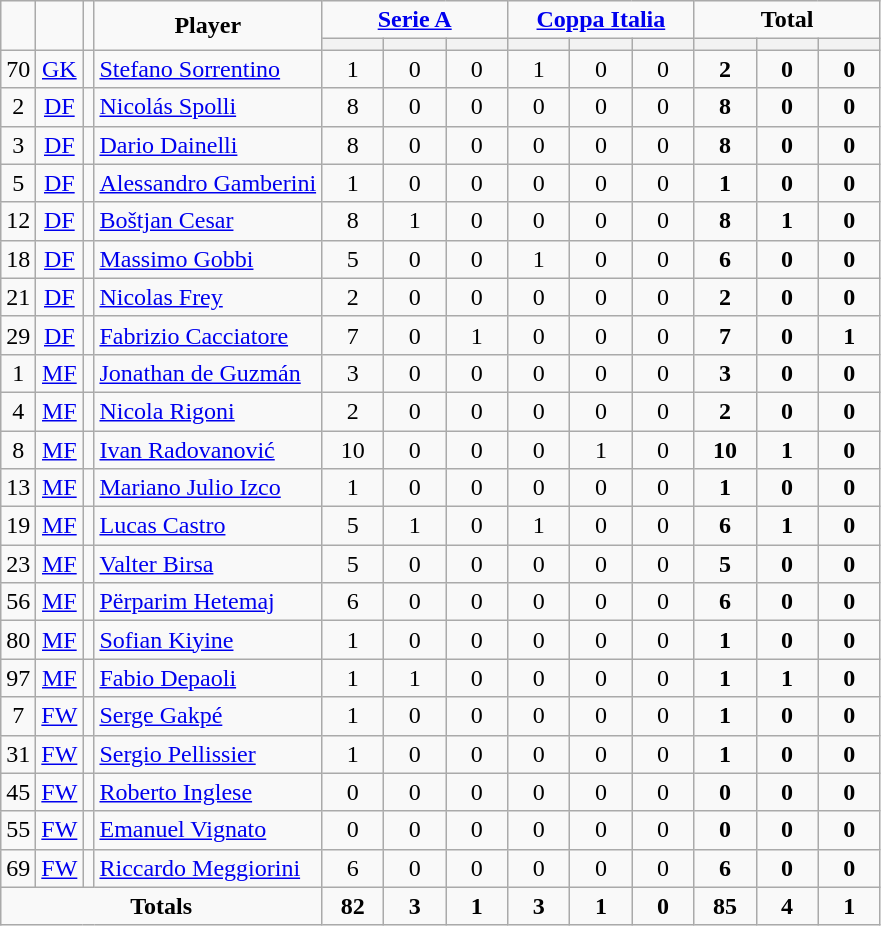<table class="wikitable" style="text-align:center;">
<tr>
<td rowspan="2" !width=15><strong></strong></td>
<td rowspan="2" !width=15><strong></strong></td>
<td rowspan="2" !width=15><strong></strong></td>
<td rowspan="2" !width=120><strong>Player</strong></td>
<td colspan="3"><strong><a href='#'>Serie A</a></strong></td>
<td colspan="3"><strong><a href='#'>Coppa Italia</a></strong></td>
<td colspan="3"><strong>Total</strong></td>
</tr>
<tr>
<th width=34; background:#fe9;"></th>
<th width=34; background:#fe9;"></th>
<th width=34; background:#ff8888;"></th>
<th width=34; background:#fe9;"></th>
<th width=34; background:#fe9;"></th>
<th width=34; background:#ff8888;"></th>
<th width=34; background:#fe9;"></th>
<th width=34; background:#fe9;"></th>
<th width=34; background:#ff8888;"></th>
</tr>
<tr>
<td>70</td>
<td><a href='#'>GK</a></td>
<td></td>
<td align=left><a href='#'>Stefano Sorrentino</a></td>
<td>1</td>
<td>0</td>
<td>0</td>
<td>1</td>
<td>0</td>
<td>0</td>
<td><strong>2</strong></td>
<td><strong>0</strong></td>
<td><strong>0</strong></td>
</tr>
<tr>
<td>2</td>
<td><a href='#'>DF</a></td>
<td></td>
<td align=left><a href='#'>Nicolás Spolli</a></td>
<td>8</td>
<td>0</td>
<td>0</td>
<td>0</td>
<td>0</td>
<td>0</td>
<td><strong>8</strong></td>
<td><strong>0</strong></td>
<td><strong>0</strong></td>
</tr>
<tr>
<td>3</td>
<td><a href='#'>DF</a></td>
<td></td>
<td align=left><a href='#'>Dario Dainelli</a></td>
<td>8</td>
<td>0</td>
<td>0</td>
<td>0</td>
<td>0</td>
<td>0</td>
<td><strong>8</strong></td>
<td><strong>0</strong></td>
<td><strong>0</strong></td>
</tr>
<tr>
<td>5</td>
<td><a href='#'>DF</a></td>
<td></td>
<td align=left><a href='#'>Alessandro Gamberini</a></td>
<td>1</td>
<td>0</td>
<td>0</td>
<td>0</td>
<td>0</td>
<td>0</td>
<td><strong>1</strong></td>
<td><strong>0</strong></td>
<td><strong>0</strong></td>
</tr>
<tr>
<td>12</td>
<td><a href='#'>DF</a></td>
<td></td>
<td align=left><a href='#'>Boštjan Cesar</a></td>
<td>8</td>
<td>1</td>
<td>0</td>
<td>0</td>
<td>0</td>
<td>0</td>
<td><strong>8</strong></td>
<td><strong>1</strong></td>
<td><strong>0</strong></td>
</tr>
<tr>
<td>18</td>
<td><a href='#'>DF</a></td>
<td></td>
<td align=left><a href='#'>Massimo Gobbi</a></td>
<td>5</td>
<td>0</td>
<td>0</td>
<td>1</td>
<td>0</td>
<td>0</td>
<td><strong>6</strong></td>
<td><strong>0</strong></td>
<td><strong>0</strong></td>
</tr>
<tr>
<td>21</td>
<td><a href='#'>DF</a></td>
<td></td>
<td align=left><a href='#'>Nicolas Frey</a></td>
<td>2</td>
<td>0</td>
<td>0</td>
<td>0</td>
<td>0</td>
<td>0</td>
<td><strong>2</strong></td>
<td><strong>0</strong></td>
<td><strong>0</strong></td>
</tr>
<tr>
<td>29</td>
<td><a href='#'>DF</a></td>
<td></td>
<td align=left><a href='#'>Fabrizio Cacciatore</a></td>
<td>7</td>
<td>0</td>
<td>1</td>
<td>0</td>
<td>0</td>
<td>0</td>
<td><strong>7</strong></td>
<td><strong>0</strong></td>
<td><strong>1</strong></td>
</tr>
<tr>
<td>1</td>
<td><a href='#'>MF</a></td>
<td></td>
<td align=left><a href='#'>Jonathan de Guzmán</a></td>
<td>3</td>
<td>0</td>
<td>0</td>
<td>0</td>
<td>0</td>
<td>0</td>
<td><strong>3</strong></td>
<td><strong>0</strong></td>
<td><strong>0</strong></td>
</tr>
<tr>
<td>4</td>
<td><a href='#'>MF</a></td>
<td></td>
<td align=left><a href='#'>Nicola Rigoni</a></td>
<td>2</td>
<td>0</td>
<td>0</td>
<td>0</td>
<td>0</td>
<td>0</td>
<td><strong>2</strong></td>
<td><strong>0</strong></td>
<td><strong>0</strong></td>
</tr>
<tr>
<td>8</td>
<td><a href='#'>MF</a></td>
<td></td>
<td align=left><a href='#'>Ivan Radovanović</a></td>
<td>10</td>
<td>0</td>
<td>0</td>
<td>0</td>
<td>1</td>
<td>0</td>
<td><strong>10</strong></td>
<td><strong>1</strong></td>
<td><strong>0</strong></td>
</tr>
<tr>
<td>13</td>
<td><a href='#'>MF</a></td>
<td></td>
<td align=left><a href='#'>Mariano Julio Izco</a></td>
<td>1</td>
<td>0</td>
<td>0</td>
<td>0</td>
<td>0</td>
<td>0</td>
<td><strong>1</strong></td>
<td><strong>0</strong></td>
<td><strong>0</strong></td>
</tr>
<tr>
<td>19</td>
<td><a href='#'>MF</a></td>
<td></td>
<td align=left><a href='#'>Lucas Castro</a></td>
<td>5</td>
<td>1</td>
<td>0</td>
<td>1</td>
<td>0</td>
<td>0</td>
<td><strong>6</strong></td>
<td><strong>1</strong></td>
<td><strong>0</strong></td>
</tr>
<tr>
<td>23</td>
<td><a href='#'>MF</a></td>
<td></td>
<td align=left><a href='#'>Valter Birsa</a></td>
<td>5</td>
<td>0</td>
<td>0</td>
<td>0</td>
<td>0</td>
<td>0</td>
<td><strong>5</strong></td>
<td><strong>0</strong></td>
<td><strong>0</strong></td>
</tr>
<tr>
<td>56</td>
<td><a href='#'>MF</a></td>
<td></td>
<td align=left><a href='#'>Përparim Hetemaj</a></td>
<td>6</td>
<td>0</td>
<td>0</td>
<td>0</td>
<td>0</td>
<td>0</td>
<td><strong>6</strong></td>
<td><strong>0</strong></td>
<td><strong>0</strong></td>
</tr>
<tr>
<td>80</td>
<td><a href='#'>MF</a></td>
<td></td>
<td align=left><a href='#'>Sofian Kiyine</a></td>
<td>1</td>
<td>0</td>
<td>0</td>
<td>0</td>
<td>0</td>
<td>0</td>
<td><strong>1</strong></td>
<td><strong>0</strong></td>
<td><strong>0</strong></td>
</tr>
<tr>
<td>97</td>
<td><a href='#'>MF</a></td>
<td></td>
<td align=left><a href='#'>Fabio Depaoli</a></td>
<td>1</td>
<td>1</td>
<td>0</td>
<td>0</td>
<td>0</td>
<td>0</td>
<td><strong>1</strong></td>
<td><strong>1</strong></td>
<td><strong>0</strong></td>
</tr>
<tr>
<td>7</td>
<td><a href='#'>FW</a></td>
<td></td>
<td align=left><a href='#'>Serge Gakpé</a></td>
<td>1</td>
<td>0</td>
<td>0</td>
<td>0</td>
<td>0</td>
<td>0</td>
<td><strong>1</strong></td>
<td><strong>0</strong></td>
<td><strong>0</strong></td>
</tr>
<tr>
<td>31</td>
<td><a href='#'>FW</a></td>
<td></td>
<td align=left><a href='#'>Sergio Pellissier</a></td>
<td>1</td>
<td>0</td>
<td>0</td>
<td>0</td>
<td>0</td>
<td>0</td>
<td><strong>1</strong></td>
<td><strong>0</strong></td>
<td><strong>0</strong></td>
</tr>
<tr>
<td>45</td>
<td><a href='#'>FW</a></td>
<td></td>
<td align=left><a href='#'>Roberto Inglese</a></td>
<td>0</td>
<td>0</td>
<td>0</td>
<td>0</td>
<td>0</td>
<td>0</td>
<td><strong>0</strong></td>
<td><strong>0</strong></td>
<td><strong>0</strong></td>
</tr>
<tr>
<td>55</td>
<td><a href='#'>FW</a></td>
<td></td>
<td align=left><a href='#'>Emanuel Vignato</a></td>
<td>0</td>
<td>0</td>
<td>0</td>
<td>0</td>
<td>0</td>
<td>0</td>
<td><strong>0</strong></td>
<td><strong>0</strong></td>
<td><strong>0</strong></td>
</tr>
<tr>
<td>69</td>
<td><a href='#'>FW</a></td>
<td></td>
<td align=left><a href='#'>Riccardo Meggiorini</a></td>
<td>6</td>
<td>0</td>
<td>0</td>
<td>0</td>
<td>0</td>
<td>0</td>
<td><strong>6</strong></td>
<td><strong>0</strong></td>
<td><strong>0</strong></td>
</tr>
<tr>
<td colspan=4><strong>Totals</strong></td>
<td><strong>82</strong></td>
<td><strong>3</strong></td>
<td><strong>1</strong></td>
<td><strong>3</strong></td>
<td><strong>1</strong></td>
<td><strong>0</strong></td>
<td><strong>85</strong></td>
<td><strong>4</strong></td>
<td><strong>1</strong></td>
</tr>
</table>
